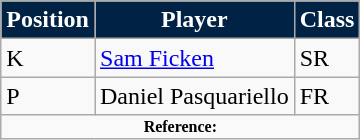<table class="wikitable">
<tr>
<th style="background:#024; color:#fff;">Position</th>
<th style="background:#024; color:#fff;">Player</th>
<th style="background:#024; color:#fff;">Class</th>
</tr>
<tr>
<td>K</td>
<td><a href='#'>Sam Ficken</a></td>
<td>SR</td>
</tr>
<tr>
<td>P</td>
<td>Daniel Pasquariello</td>
<td>FR</td>
</tr>
<tr>
<td colspan="3" style="font-size:8pt; text-align:center;"><strong>Reference:</strong></td>
</tr>
</table>
